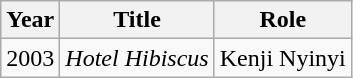<table class="wikitable">
<tr>
<th>Year</th>
<th>Title</th>
<th>Role</th>
</tr>
<tr>
<td>2003</td>
<td><em>Hotel Hibiscus</em></td>
<td>Kenji Nyinyi</td>
</tr>
</table>
